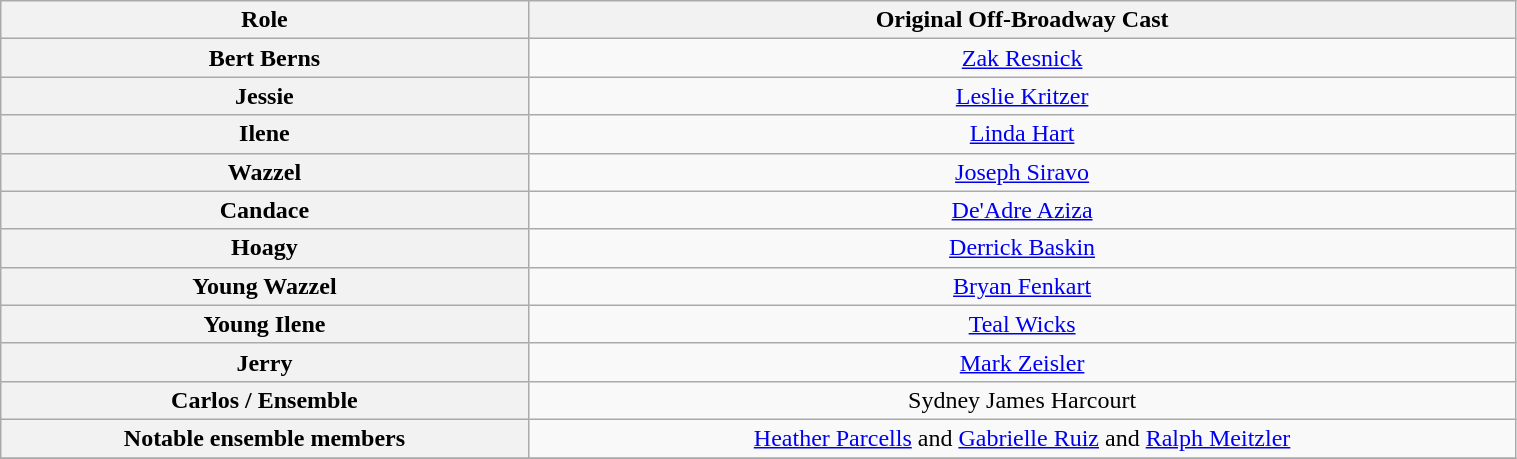<table class="wikitable" width="80%">
<tr>
<th>Role</th>
<th>Original Off-Broadway Cast</th>
</tr>
<tr>
<th scope="row">Bert Berns</th>
<td align="center"><a href='#'>Zak Resnick</a></td>
</tr>
<tr>
<th scope="row">Jessie</th>
<td align="center"><a href='#'>Leslie Kritzer</a></td>
</tr>
<tr>
<th scope="row">Ilene</th>
<td align="center"><a href='#'>Linda Hart</a></td>
</tr>
<tr>
<th scope="row">Wazzel</th>
<td align="center"><a href='#'>Joseph Siravo</a></td>
</tr>
<tr>
<th scope="row">Candace</th>
<td align="center"><a href='#'>De'Adre Aziza</a></td>
</tr>
<tr>
<th scope="row">Hoagy</th>
<td align="center"><a href='#'>Derrick Baskin</a></td>
</tr>
<tr>
<th scope="row">Young Wazzel</th>
<td align="center"><a href='#'>Bryan Fenkart</a></td>
</tr>
<tr>
<th scope="row">Young Ilene</th>
<td align="center"><a href='#'>Teal Wicks</a></td>
</tr>
<tr>
<th scope="row">Jerry</th>
<td align="center"><a href='#'>Mark Zeisler</a></td>
</tr>
<tr>
<th scope="row">Carlos / Ensemble</th>
<td align="center">Sydney James Harcourt</td>
</tr>
<tr>
<th scope="row">Notable ensemble members</th>
<td align="center"><a href='#'>Heather Parcells</a> and <a href='#'>Gabrielle Ruiz</a> and <a href='#'>Ralph Meitzler</a></td>
</tr>
<tr>
</tr>
</table>
